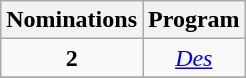<table class="wikitable" rowspan="2" style="text-align:center;" background: #f6e39c;>
<tr>
<th style="width:55px;">Nominations</th>
<th style="text-align:center;">Program</th>
</tr>
<tr>
<td><strong>2</strong></td>
<td><em><a href='#'>Des</a></em></td>
</tr>
<tr>
</tr>
</table>
